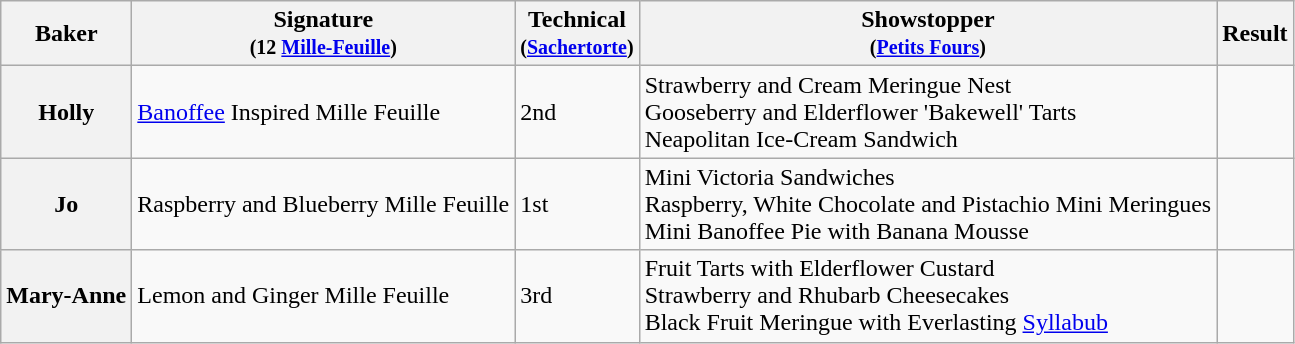<table class="wikitable sortable col3center sticky-header">
<tr>
<th scope="col">Baker</th>
<th scope="col" class="unsortable">Signature<br><small>(12 <a href='#'>Mille-Feuille</a>)</small></th>
<th scope="col">Technical<br><small>(<a href='#'>Sachertorte</a>)</small></th>
<th scope="col" class="unsortable">Showstopper<br><small>(<a href='#'>Petits Fours</a>)</small></th>
<th scope="col">Result</th>
</tr>
<tr>
<th scope="row">Holly</th>
<td><a href='#'>Banoffee</a> Inspired Mille Feuille</td>
<td>2nd</td>
<td>Strawberry and Cream Meringue Nest<br>Gooseberry and Elderflower 'Bakewell' Tarts<br>Neapolitan Ice-Cream Sandwich</td>
<td></td>
</tr>
<tr>
<th scope="row">Jo</th>
<td>Raspberry and Blueberry Mille Feuille</td>
<td>1st</td>
<td>Mini Victoria Sandwiches<br>Raspberry, White Chocolate and Pistachio Mini Meringues<br>Mini Banoffee Pie with Banana Mousse</td>
<td></td>
</tr>
<tr>
<th scope="row">Mary-Anne</th>
<td>Lemon and Ginger Mille Feuille</td>
<td>3rd</td>
<td>Fruit Tarts with Elderflower Custard<br>Strawberry and Rhubarb Cheesecakes<br>Black Fruit Meringue with Everlasting <a href='#'>Syllabub</a></td>
<td></td>
</tr>
</table>
